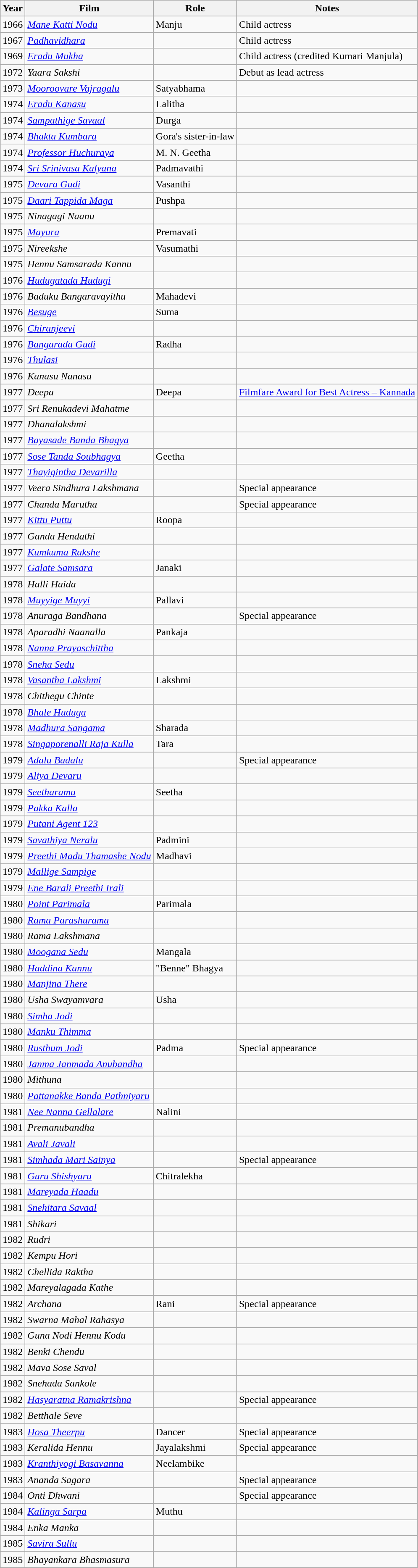<table class="wikitable sortable">
<tr>
<th>Year</th>
<th>Film</th>
<th>Role</th>
<th>Notes</th>
</tr>
<tr>
<td>1966</td>
<td><em><a href='#'>Mane Katti Nodu</a></em></td>
<td>Manju</td>
<td>Child actress</td>
</tr>
<tr>
<td>1967</td>
<td><em><a href='#'>Padhavidhara</a></em></td>
<td></td>
<td>Child actress</td>
</tr>
<tr>
<td>1969</td>
<td><em><a href='#'>Eradu Mukha</a></em></td>
<td></td>
<td>Child actress (credited Kumari Manjula)</td>
</tr>
<tr>
<td>1972</td>
<td><em>Yaara Sakshi</em></td>
<td></td>
<td>Debut as lead actress</td>
</tr>
<tr>
<td>1973</td>
<td><em><a href='#'>Mooroovare Vajragalu</a></em></td>
<td>Satyabhama</td>
<td></td>
</tr>
<tr>
<td>1974</td>
<td><em><a href='#'>Eradu Kanasu</a></em></td>
<td>Lalitha</td>
<td></td>
</tr>
<tr>
<td>1974</td>
<td><em><a href='#'>Sampathige Savaal</a></em></td>
<td>Durga</td>
<td></td>
</tr>
<tr>
<td>1974</td>
<td><em><a href='#'>Bhakta Kumbara</a></em></td>
<td>Gora's sister-in-law</td>
<td></td>
</tr>
<tr>
<td>1974</td>
<td><em><a href='#'>Professor Huchuraya</a></em></td>
<td>M. N. Geetha</td>
<td></td>
</tr>
<tr>
<td>1974</td>
<td><em><a href='#'>Sri Srinivasa Kalyana</a></em></td>
<td>Padmavathi</td>
<td></td>
</tr>
<tr>
<td>1975</td>
<td><em><a href='#'>Devara Gudi</a></em></td>
<td>Vasanthi</td>
<td></td>
</tr>
<tr>
<td>1975</td>
<td><em><a href='#'>Daari Tappida Maga</a></em></td>
<td>Pushpa</td>
<td></td>
</tr>
<tr>
<td>1975</td>
<td><em>Ninagagi Naanu</em></td>
<td></td>
<td></td>
</tr>
<tr>
<td>1975</td>
<td><em><a href='#'>Mayura</a></em></td>
<td>Premavati</td>
<td></td>
</tr>
<tr>
<td>1975</td>
<td><em>Nireekshe</em></td>
<td>Vasumathi</td>
<td></td>
</tr>
<tr>
<td>1975</td>
<td><em>Hennu Samsarada Kannu</em></td>
<td></td>
<td></td>
</tr>
<tr>
<td>1976</td>
<td><em><a href='#'>Hudugatada Hudugi</a></em></td>
<td></td>
<td></td>
</tr>
<tr>
<td>1976</td>
<td><em>Baduku Bangaravayithu</em></td>
<td>Mahadevi</td>
<td></td>
</tr>
<tr>
<td>1976</td>
<td><em><a href='#'>Besuge</a></em></td>
<td>Suma</td>
<td></td>
</tr>
<tr>
<td>1976</td>
<td><em><a href='#'>Chiranjeevi</a></em></td>
<td></td>
<td></td>
</tr>
<tr>
<td>1976</td>
<td><em><a href='#'>Bangarada Gudi</a></em></td>
<td>Radha</td>
<td></td>
</tr>
<tr>
<td>1976</td>
<td><em><a href='#'>Thulasi</a></em></td>
<td></td>
<td></td>
</tr>
<tr>
<td>1976</td>
<td><em>Kanasu Nanasu</em></td>
<td></td>
<td></td>
</tr>
<tr>
<td>1977</td>
<td><em>Deepa</em></td>
<td>Deepa</td>
<td><a href='#'>Filmfare Award for Best Actress – Kannada</a></td>
</tr>
<tr>
<td>1977</td>
<td><em>Sri Renukadevi Mahatme</em></td>
<td></td>
<td></td>
</tr>
<tr>
<td>1977</td>
<td><em>Dhanalakshmi</em></td>
<td></td>
<td></td>
</tr>
<tr>
<td>1977</td>
<td><em><a href='#'>Bayasade Banda Bhagya</a></em></td>
<td></td>
<td></td>
</tr>
<tr>
<td>1977</td>
<td><em><a href='#'>Sose Tanda Soubhagya</a></em></td>
<td>Geetha</td>
<td></td>
</tr>
<tr>
<td>1977</td>
<td><em><a href='#'>Thayigintha Devarilla</a></em></td>
<td></td>
<td></td>
</tr>
<tr>
<td>1977</td>
<td><em>Veera Sindhura Lakshmana</em></td>
<td></td>
<td>Special appearance</td>
</tr>
<tr>
<td>1977</td>
<td><em>Chanda Marutha</em></td>
<td></td>
<td>Special appearance</td>
</tr>
<tr>
<td>1977</td>
<td><em><a href='#'>Kittu Puttu</a></em></td>
<td>Roopa</td>
<td></td>
</tr>
<tr>
<td>1977</td>
<td><em>Ganda Hendathi</em></td>
<td></td>
<td></td>
</tr>
<tr>
<td>1977</td>
<td><em><a href='#'>Kumkuma Rakshe</a></em></td>
<td></td>
<td></td>
</tr>
<tr>
<td>1977</td>
<td><em><a href='#'>Galate Samsara</a></em></td>
<td>Janaki</td>
<td></td>
</tr>
<tr>
<td>1978</td>
<td><em>Halli Haida</em></td>
<td></td>
<td></td>
</tr>
<tr>
<td>1978</td>
<td><em><a href='#'>Muyyige Muyyi</a></em></td>
<td>Pallavi</td>
<td></td>
</tr>
<tr>
<td>1978</td>
<td><em>Anuraga Bandhana</em></td>
<td></td>
<td>Special appearance</td>
</tr>
<tr>
<td>1978</td>
<td><em>Aparadhi Naanalla</em></td>
<td>Pankaja</td>
<td></td>
</tr>
<tr>
<td>1978</td>
<td><em><a href='#'>Nanna Prayaschittha</a></em></td>
<td></td>
<td></td>
</tr>
<tr>
<td>1978</td>
<td><em><a href='#'>Sneha Sedu</a></em></td>
<td></td>
<td></td>
</tr>
<tr>
<td>1978</td>
<td><em><a href='#'>Vasantha Lakshmi</a></em></td>
<td>Lakshmi</td>
<td></td>
</tr>
<tr>
<td>1978</td>
<td><em>Chithegu Chinte</em></td>
<td></td>
<td></td>
</tr>
<tr>
<td>1978</td>
<td><em><a href='#'>Bhale Huduga</a></em></td>
<td></td>
<td></td>
</tr>
<tr>
<td>1978</td>
<td><em><a href='#'>Madhura Sangama</a></em></td>
<td>Sharada</td>
<td></td>
</tr>
<tr>
<td>1978</td>
<td><em><a href='#'>Singaporenalli Raja Kulla</a></em></td>
<td>Tara</td>
<td></td>
</tr>
<tr>
<td>1979</td>
<td><em><a href='#'>Adalu Badalu</a></em></td>
<td></td>
<td>Special appearance</td>
</tr>
<tr>
<td>1979</td>
<td><em><a href='#'>Aliya Devaru</a></em></td>
<td></td>
<td></td>
</tr>
<tr>
<td>1979</td>
<td><em><a href='#'>Seetharamu</a></em></td>
<td>Seetha</td>
<td></td>
</tr>
<tr>
<td>1979</td>
<td><em><a href='#'>Pakka Kalla</a></em></td>
<td></td>
<td></td>
</tr>
<tr>
<td>1979</td>
<td><em><a href='#'>Putani Agent 123</a></em></td>
<td></td>
<td></td>
</tr>
<tr>
<td>1979</td>
<td><em><a href='#'>Savathiya Neralu</a></em></td>
<td>Padmini</td>
<td></td>
</tr>
<tr>
<td>1979</td>
<td><em><a href='#'>Preethi Madu Thamashe Nodu</a></em></td>
<td>Madhavi</td>
<td></td>
</tr>
<tr>
<td>1979</td>
<td><em><a href='#'>Mallige Sampige</a></em></td>
<td></td>
<td></td>
</tr>
<tr>
<td>1979</td>
<td><em><a href='#'>Ene Barali Preethi Irali</a></em></td>
<td></td>
<td></td>
</tr>
<tr>
<td>1980</td>
<td><em><a href='#'>Point Parimala</a></em></td>
<td>Parimala</td>
<td></td>
</tr>
<tr>
<td>1980</td>
<td><em><a href='#'>Rama Parashurama</a></em></td>
<td></td>
<td></td>
</tr>
<tr>
<td>1980</td>
<td><em>Rama Lakshmana</em></td>
<td></td>
<td></td>
</tr>
<tr>
<td>1980</td>
<td><em><a href='#'>Moogana Sedu</a></em></td>
<td>Mangala</td>
<td></td>
</tr>
<tr>
<td>1980</td>
<td><em><a href='#'>Haddina Kannu</a></em></td>
<td>"Benne" Bhagya</td>
<td></td>
</tr>
<tr>
<td>1980</td>
<td><em><a href='#'>Manjina There</a></em></td>
<td></td>
<td></td>
</tr>
<tr>
<td>1980</td>
<td><em>Usha Swayamvara</em></td>
<td>Usha</td>
<td></td>
</tr>
<tr>
<td>1980</td>
<td><em><a href='#'>Simha Jodi</a></em></td>
<td></td>
<td></td>
</tr>
<tr>
<td>1980</td>
<td><em><a href='#'>Manku Thimma</a></em></td>
<td></td>
<td></td>
</tr>
<tr>
<td>1980</td>
<td><em><a href='#'>Rusthum Jodi</a></em></td>
<td>Padma</td>
<td>Special appearance</td>
</tr>
<tr>
<td>1980</td>
<td><em><a href='#'>Janma Janmada Anubandha</a></em></td>
<td></td>
<td></td>
</tr>
<tr>
<td>1980</td>
<td><em>Mithuna</em></td>
<td></td>
<td></td>
</tr>
<tr>
<td>1980</td>
<td><em><a href='#'>Pattanakke Banda Pathniyaru</a></em></td>
<td></td>
<td></td>
</tr>
<tr>
<td>1981</td>
<td><em><a href='#'>Nee Nanna Gellalare</a></em></td>
<td>Nalini</td>
<td></td>
</tr>
<tr>
<td>1981</td>
<td><em>Premanubandha</em></td>
<td></td>
<td></td>
</tr>
<tr>
<td>1981</td>
<td><em><a href='#'>Avali Javali</a></em></td>
<td></td>
<td></td>
</tr>
<tr>
<td>1981</td>
<td><em><a href='#'>Simhada Mari Sainya</a></em></td>
<td></td>
<td>Special appearance</td>
</tr>
<tr>
<td>1981</td>
<td><em><a href='#'>Guru Shishyaru</a></em></td>
<td>Chitralekha</td>
<td></td>
</tr>
<tr>
<td>1981</td>
<td><em><a href='#'>Mareyada Haadu</a></em></td>
<td></td>
<td></td>
</tr>
<tr>
<td>1981</td>
<td><em><a href='#'>Snehitara Savaal</a></em></td>
<td></td>
<td></td>
</tr>
<tr>
<td>1981</td>
<td><em>Shikari</em></td>
<td></td>
<td></td>
</tr>
<tr>
<td>1982</td>
<td><em>Rudri</em></td>
<td></td>
<td></td>
</tr>
<tr>
<td>1982</td>
<td><em>Kempu Hori</em></td>
<td></td>
<td></td>
</tr>
<tr>
<td>1982</td>
<td><em>Chellida Raktha</em></td>
<td></td>
<td></td>
</tr>
<tr>
<td>1982</td>
<td><em>Mareyalagada Kathe</em></td>
<td></td>
<td></td>
</tr>
<tr>
<td>1982</td>
<td><em>Archana</em></td>
<td>Rani</td>
<td>Special appearance</td>
</tr>
<tr>
<td>1982</td>
<td><em>Swarna Mahal Rahasya</em></td>
<td></td>
<td></td>
</tr>
<tr>
<td>1982</td>
<td><em>Guna Nodi Hennu Kodu</em></td>
<td></td>
<td></td>
</tr>
<tr>
<td>1982</td>
<td><em>Benki Chendu</em></td>
<td></td>
<td></td>
</tr>
<tr>
<td>1982</td>
<td><em>Mava Sose Saval</em></td>
<td></td>
<td></td>
</tr>
<tr>
<td>1982</td>
<td><em>Snehada Sankole</em></td>
<td></td>
<td></td>
</tr>
<tr>
<td>1982</td>
<td><em><a href='#'>Hasyaratna Ramakrishna</a></em></td>
<td></td>
<td>Special appearance</td>
</tr>
<tr>
<td>1982</td>
<td><em>Betthale Seve</em></td>
<td></td>
<td></td>
</tr>
<tr>
<td>1983</td>
<td><em><a href='#'>Hosa Theerpu</a></em></td>
<td>Dancer</td>
<td>Special appearance</td>
</tr>
<tr>
<td>1983</td>
<td><em>Keralida Hennu</em></td>
<td>Jayalakshmi</td>
<td>Special appearance</td>
</tr>
<tr>
<td>1983</td>
<td><em><a href='#'>Kranthiyogi Basavanna</a></em></td>
<td>Neelambike</td>
<td></td>
</tr>
<tr>
<td>1983</td>
<td><em>Ananda Sagara</em></td>
<td></td>
<td>Special appearance</td>
</tr>
<tr>
<td>1984</td>
<td><em>Onti Dhwani</em></td>
<td></td>
<td>Special appearance</td>
</tr>
<tr>
<td>1984</td>
<td><em><a href='#'>Kalinga Sarpa</a></em></td>
<td>Muthu</td>
<td></td>
</tr>
<tr>
<td>1984</td>
<td><em>Enka Manka</em></td>
<td></td>
<td></td>
</tr>
<tr>
<td>1985</td>
<td><em><a href='#'>Savira Sullu</a></em></td>
<td></td>
<td></td>
</tr>
<tr>
<td>1985</td>
<td><em>Bhayankara Bhasmasura</em></td>
<td></td>
<td></td>
</tr>
<tr>
</tr>
</table>
